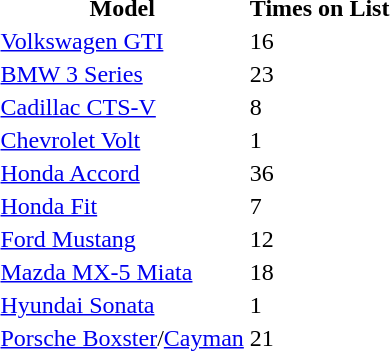<table>
<tr>
<th>Model</th>
<th>Times on List</th>
</tr>
<tr>
<td><a href='#'>Volkswagen GTI</a></td>
<td>16</td>
</tr>
<tr>
<td><a href='#'>BMW 3 Series</a></td>
<td>23</td>
</tr>
<tr>
<td><a href='#'>Cadillac CTS-V</a></td>
<td>8</td>
</tr>
<tr>
<td><a href='#'>Chevrolet Volt</a></td>
<td>1</td>
</tr>
<tr>
<td><a href='#'>Honda Accord</a></td>
<td>36</td>
</tr>
<tr>
<td><a href='#'>Honda Fit</a></td>
<td>7</td>
</tr>
<tr>
<td><a href='#'>Ford Mustang</a></td>
<td>12</td>
</tr>
<tr>
<td><a href='#'>Mazda MX-5 Miata</a></td>
<td>18</td>
</tr>
<tr>
<td><a href='#'>Hyundai Sonata</a></td>
<td>1</td>
</tr>
<tr>
<td><a href='#'>Porsche Boxster</a>/<a href='#'>Cayman</a></td>
<td>21</td>
</tr>
</table>
